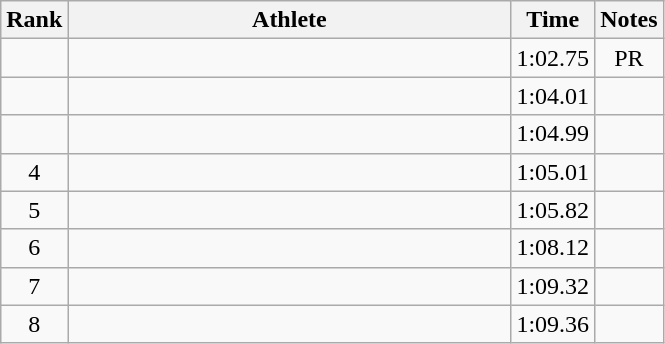<table class="wikitable" style="text-align:center">
<tr>
<th>Rank</th>
<th Style="width:18em">Athlete</th>
<th>Time</th>
<th>Notes</th>
</tr>
<tr>
<td></td>
<td style="text-align:left"></td>
<td>1:02.75</td>
<td>PR</td>
</tr>
<tr>
<td></td>
<td style="text-align:left"></td>
<td>1:04.01</td>
<td></td>
</tr>
<tr>
<td></td>
<td style="text-align:left"></td>
<td>1:04.99</td>
<td></td>
</tr>
<tr>
<td>4</td>
<td style="text-align:left"></td>
<td>1:05.01</td>
<td></td>
</tr>
<tr>
<td>5</td>
<td style="text-align:left"></td>
<td>1:05.82</td>
<td></td>
</tr>
<tr>
<td>6</td>
<td style="text-align:left"></td>
<td>1:08.12</td>
<td></td>
</tr>
<tr>
<td>7</td>
<td style="text-align:left"></td>
<td>1:09.32</td>
<td></td>
</tr>
<tr>
<td>8</td>
<td style="text-align:left"></td>
<td>1:09.36</td>
<td></td>
</tr>
</table>
